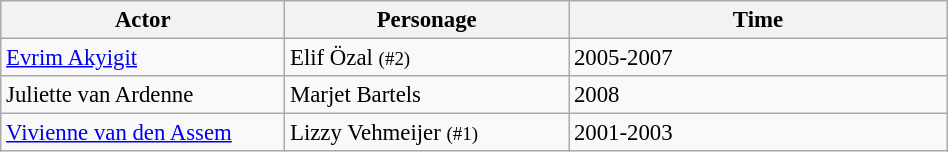<table class="wikitable sortable" width="50%" style="font-size:95%">
<tr>
<th width="30%">Actor</th>
<th width="30%">Personage</th>
<th width="40%">Time</th>
</tr>
<tr>
<td><a href='#'>Evrim Akyigit</a></td>
<td>Elif Özal <small> (#2) </small></td>
<td>2005-2007</td>
</tr>
<tr>
<td>Juliette van Ardenne</td>
<td>Marjet Bartels</td>
<td>2008</td>
</tr>
<tr>
<td><a href='#'>Vivienne van den Assem</a></td>
<td>Lizzy Vehmeijer <small> (#1) </small></td>
<td>2001-2003</td>
</tr>
</table>
